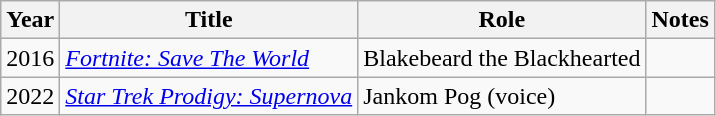<table class="wikitable sortable">
<tr>
<th>Year</th>
<th>Title</th>
<th>Role</th>
<th class="unsortable">Notes</th>
</tr>
<tr>
<td>2016</td>
<td><em><a href='#'>Fortnite: Save The World</a></em></td>
<td>Blakebeard the Blackhearted</td>
<td></td>
</tr>
<tr>
<td>2022</td>
<td><em><a href='#'>Star Trek Prodigy: Supernova</a></em></td>
<td>Jankom Pog (voice)</td>
<td></td>
</tr>
</table>
